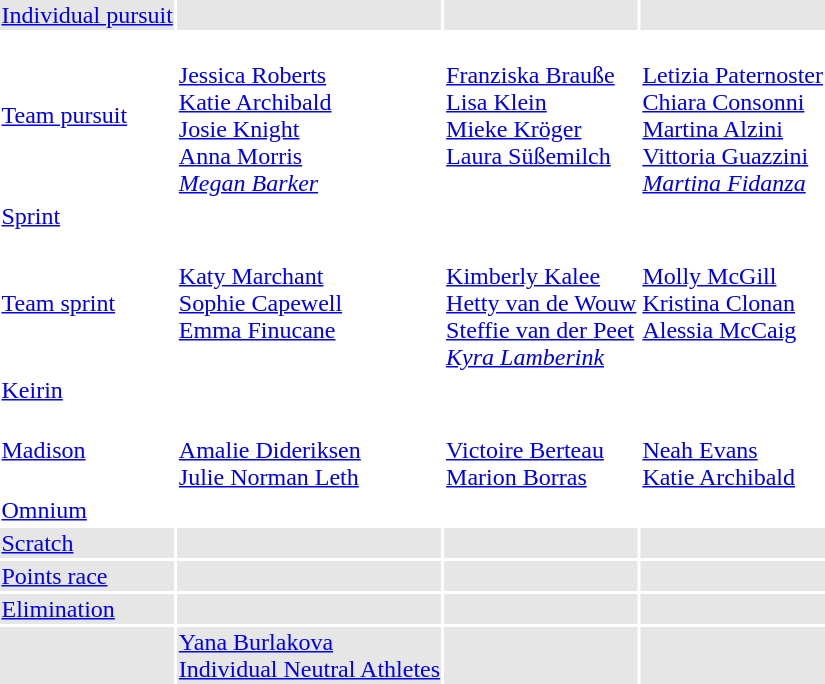<table>
<tr bgcolor="#e6e6e6">
<td><a href='#'>Individual pursuit</a><br></td>
<td></td>
<td></td>
<td></td>
</tr>
<tr>
<td><a href='#'>Team pursuit</a><br></td>
<td valign=top><br><a href='#'>Jessica Roberts</a><br><a href='#'>Katie Archibald</a><br><a href='#'>Josie Knight</a><br><a href='#'>Anna Morris</a><br><em><a href='#'>Megan Barker</a></em></td>
<td valign=top><br><a href='#'>Franziska Brauße</a><br><a href='#'>Lisa Klein</a><br><a href='#'>Mieke Kröger</a><br><a href='#'>Laura Süßemilch</a></td>
<td valign=top><br><a href='#'>Letizia Paternoster</a><br><a href='#'>Chiara Consonni</a><br><a href='#'>Martina Alzini</a><br><a href='#'>Vittoria Guazzini</a><br><em><a href='#'>Martina Fidanza</a></em></td>
</tr>
<tr>
<td><a href='#'>Sprint</a><br></td>
<td></td>
<td></td>
<td></td>
</tr>
<tr>
<td><a href='#'>Team sprint</a><br></td>
<td valign=top><br><a href='#'>Katy Marchant</a><br><a href='#'>Sophie Capewell</a><br><a href='#'>Emma Finucane</a></td>
<td valign=top><br><a href='#'>Kimberly Kalee</a><br><a href='#'>Hetty van de Wouw</a><br><a href='#'>Steffie van der Peet</a><br><em><a href='#'>Kyra Lamberink</a></em></td>
<td valign=top><br><a href='#'>Molly McGill</a><br><a href='#'>Kristina Clonan</a><br><a href='#'>Alessia McCaig</a></td>
</tr>
<tr>
<td><a href='#'>Keirin</a><br></td>
<td></td>
<td></td>
<td></td>
</tr>
<tr>
<td><a href='#'>Madison</a><br></td>
<td valign=top><br><a href='#'>Amalie Dideriksen</a><br><a href='#'>Julie Norman Leth</a></td>
<td valign=top><br><a href='#'>Victoire Berteau</a><br><a href='#'>Marion Borras</a></td>
<td valign=top><br><a href='#'>Neah Evans</a><br><a href='#'>Katie Archibald</a></td>
</tr>
<tr>
<td><a href='#'>Omnium</a><br></td>
<td></td>
<td></td>
<td></td>
</tr>
<tr bgcolor="#e6e6e6">
<td><a href='#'>Scratch</a><br></td>
<td></td>
<td></td>
<td></td>
</tr>
<tr bgcolor="#e6e6e6">
<td><a href='#'>Points race</a><br></td>
<td></td>
<td></td>
<td></td>
</tr>
<tr bgcolor="#e6e6e6">
<td><a href='#'>Elimination</a><br></td>
<td></td>
<td></td>
<td></td>
</tr>
<tr bgcolor="#e6e6e6">
<td><br></td>
<td><a href='#'>Yana Burlakova</a><br><a href='#'>Individual Neutral Athletes</a></td>
<td></td>
<td></td>
</tr>
</table>
